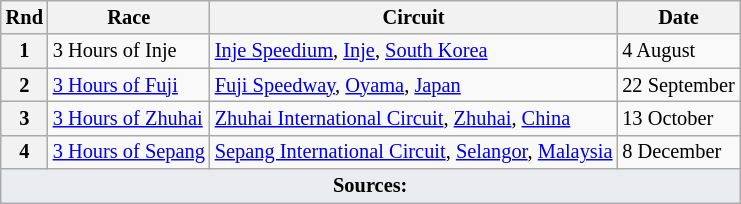<table class="wikitable" style="font-size: 85%;">
<tr>
<th>Rnd</th>
<th>Race</th>
<th>Circuit</th>
<th>Date</th>
</tr>
<tr>
<th>1</th>
<td>3 Hours of Inje</td>
<td> <a href='#'>Inje Speedium</a>, <a href='#'>Inje</a>, <a href='#'>South Korea</a></td>
<td>4 August</td>
</tr>
<tr>
<th>2</th>
<td><a href='#'>3 Hours of Fuji</a></td>
<td> <a href='#'>Fuji Speedway</a>, <a href='#'>Oyama</a>, <a href='#'>Japan</a></td>
<td>22 September</td>
</tr>
<tr>
<th>3</th>
<td><a href='#'>3 Hours of Zhuhai</a></td>
<td> <a href='#'>Zhuhai International Circuit</a>, <a href='#'>Zhuhai</a>, <a href='#'>China</a></td>
<td>13 October</td>
</tr>
<tr>
<th>4</th>
<td><a href='#'>3 Hours of Sepang</a></td>
<td> <a href='#'>Sepang International Circuit</a>, <a href='#'>Selangor</a>, <a href='#'>Malaysia</a></td>
<td>8 December</td>
</tr>
<tr class="sortbottom">
<td colspan="4" style="background-color:#EAECF0;text-align:center"><strong>Sources:</strong></td>
</tr>
</table>
